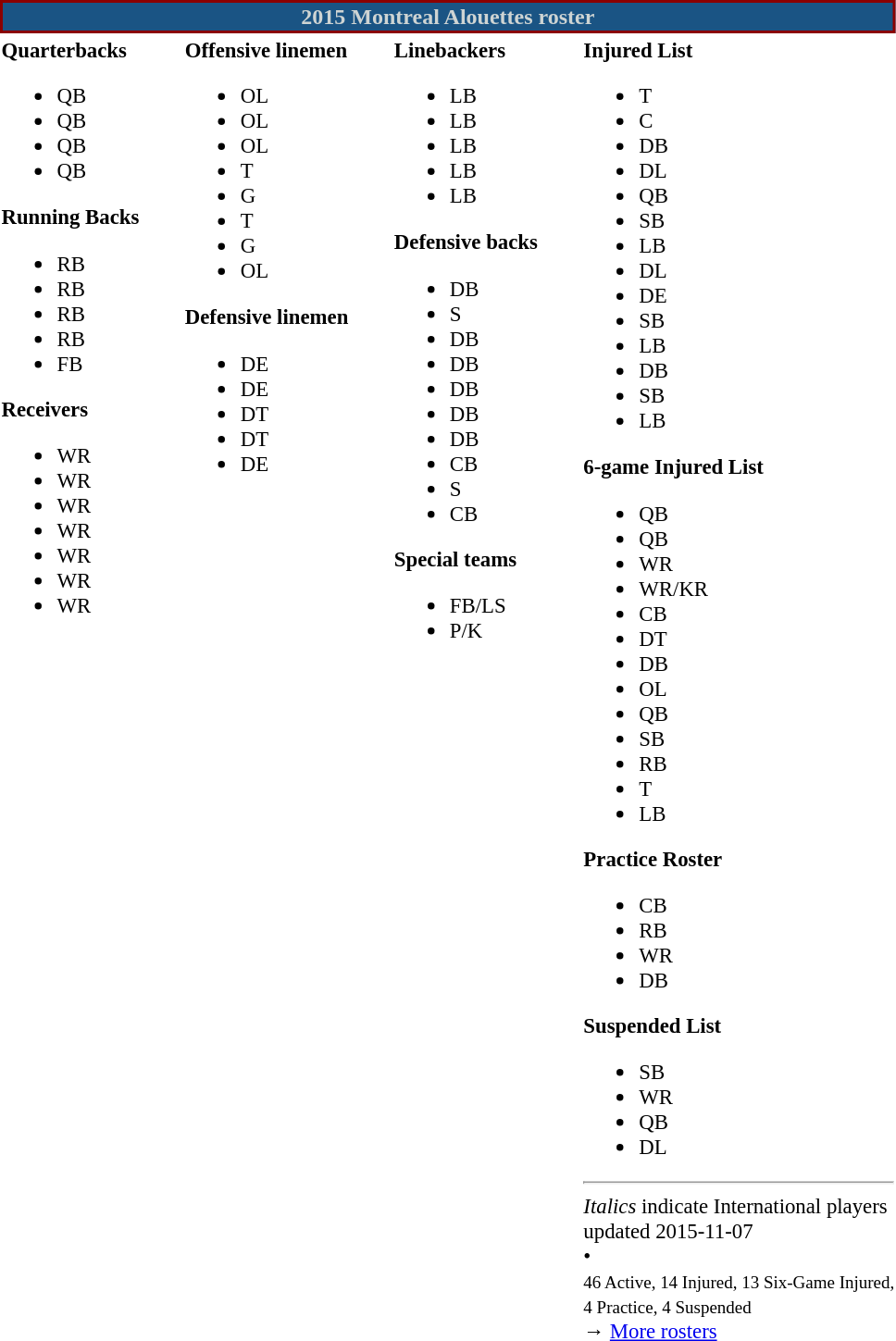<table class="toccolours" style="text-align: left;">
<tr>
<th colspan="7" style="background-color: #1A5484; color:#CED4D3; border:2px solid darkred; text-align: center">2015 Montreal Alouettes roster</th>
</tr>
<tr>
<td style="font-size: 95%;vertical-align:top;"><strong>Quarterbacks</strong><br><ul><li> QB</li><li> QB</li><li> QB</li><li> QB</li></ul><strong>Running Backs</strong><ul><li> RB</li><li> RB</li><li> RB</li><li> RB</li><li> FB</li></ul><strong>Receivers</strong><ul><li> WR</li><li> WR</li><li> WR</li><li> WR</li><li> WR</li><li> WR</li><li> WR</li></ul></td>
<td style="width: 25px;"></td>
<td style="font-size: 95%;vertical-align:top;"><strong>Offensive linemen</strong><br><ul><li> OL</li><li> OL</li><li> OL</li><li> T</li><li> G</li><li> T</li><li> G</li><li> OL</li></ul><strong>Defensive linemen</strong><ul><li> DE</li><li> DE</li><li> DT</li><li> DT</li><li> DE</li></ul></td>
<td style="width: 25px;"></td>
<td style="font-size: 95%;vertical-align:top;"><strong>Linebackers</strong><br><ul><li> LB</li><li> LB</li><li> LB</li><li> LB</li><li> LB</li></ul><strong>Defensive backs</strong><ul><li> DB</li><li> S</li><li> DB</li><li> DB</li><li> DB</li><li> DB</li><li> DB</li><li> CB</li><li> S</li><li> CB</li></ul><strong>Special teams</strong><ul><li> FB/LS</li><li> P/K</li></ul></td>
<td style="width: 25px;"></td>
<td style="font-size: 95%;vertical-align:top;"><strong>Injured List</strong><br><ul><li> T</li><li> C</li><li> DB</li><li> DL</li><li> QB</li><li> SB</li><li> LB</li><li> DL</li><li> DE</li><li> SB</li><li> LB</li><li> DB</li><li> SB</li><li> LB</li></ul><strong>6-game Injured List</strong><ul><li> QB</li><li> QB</li><li> WR</li><li> WR/KR</li><li> CB</li><li> DT</li><li> DB</li><li> OL</li><li> QB</li><li> SB</li><li> RB</li><li> T</li><li> LB</li></ul><strong>Practice Roster</strong><ul><li> CB</li><li> RB</li><li> WR</li><li> DB</li></ul><strong>Suspended List</strong><ul><li> SB</li><li> WR</li><li> QB</li><li> DL</li></ul><hr>
<em>Italics</em> indicate International players<br>
<span></span> updated 2015-11-07<br>
<span></span> • <span></span><br>
<small>46 Active, 14 Injured, 13 Six-Game Injured,<br>4 Practice, 4 Suspended</small><br>→ <a href='#'>More rosters</a></td>
</tr>
<tr>
</tr>
</table>
